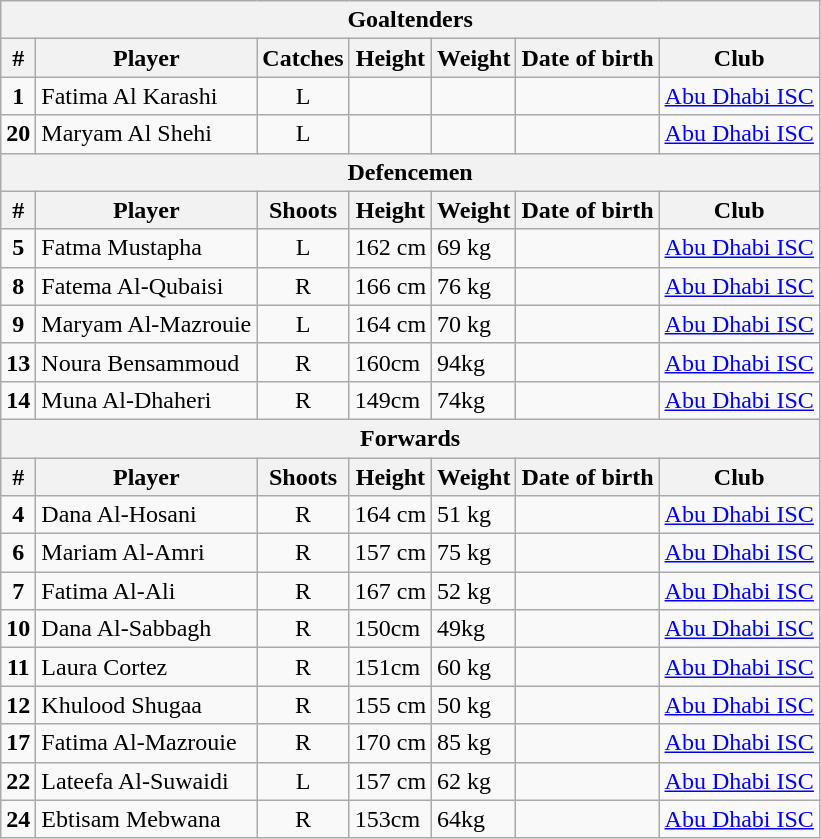<table class="wikitable sortable">
<tr>
<th colspan="7">Goaltenders</th>
</tr>
<tr>
<th>#</th>
<th>Player</th>
<th>Catches</th>
<th>Height</th>
<th>Weight</th>
<th>Date of birth</th>
<th>Club</th>
</tr>
<tr>
<td align="center"><strong>1</strong></td>
<td>Fatima Al Karashi</td>
<td align="center">L</td>
<td></td>
<td></td>
<td></td>
<td> <a href='#'>Abu Dhabi ISC</a></td>
</tr>
<tr>
<td align="center"><strong>20</strong></td>
<td>Maryam Al Shehi</td>
<td align="center">L</td>
<td></td>
<td></td>
<td></td>
<td> <a href='#'>Abu Dhabi ISC</a></td>
</tr>
<tr>
<th colspan="7">Defencemen</th>
</tr>
<tr>
<th>#</th>
<th>Player</th>
<th>Shoots</th>
<th>Height</th>
<th>Weight</th>
<th>Date of birth</th>
<th>Club</th>
</tr>
<tr>
<td align="center"><strong>5</strong></td>
<td>Fatma Mustapha</td>
<td align="center">L</td>
<td>162 cm</td>
<td>69 kg</td>
<td></td>
<td> <a href='#'>Abu Dhabi ISC</a></td>
</tr>
<tr>
<td align="center"><strong>8</strong></td>
<td>Fatema Al-Qubaisi</td>
<td align="center">R</td>
<td>166 cm</td>
<td>76 kg</td>
<td></td>
<td> <a href='#'>Abu Dhabi ISC</a></td>
</tr>
<tr>
<td align="center"><strong>9</strong></td>
<td>Maryam Al-Mazrouie</td>
<td align="center">L</td>
<td>164 cm</td>
<td>70 kg</td>
<td></td>
<td> <a href='#'>Abu Dhabi ISC</a></td>
</tr>
<tr>
<td align="center"><strong>13</strong></td>
<td>Noura Bensammoud</td>
<td align="center">R</td>
<td>160cm</td>
<td>94kg</td>
<td></td>
<td> <a href='#'>Abu Dhabi ISC</a></td>
</tr>
<tr>
<td align="center"><strong>14</strong></td>
<td>Muna Al-Dhaheri</td>
<td align="center">R</td>
<td>149cm</td>
<td>74kg</td>
<td></td>
<td> <a href='#'>Abu Dhabi ISC</a></td>
</tr>
<tr>
<th colspan="7">Forwards</th>
</tr>
<tr>
<th>#</th>
<th>Player</th>
<th>Shoots</th>
<th>Height</th>
<th>Weight</th>
<th>Date of birth</th>
<th>Club</th>
</tr>
<tr>
<td align="center"><strong>4</strong></td>
<td>Dana Al-Hosani</td>
<td align="center">R</td>
<td>164 cm</td>
<td>51 kg</td>
<td></td>
<td> <a href='#'>Abu Dhabi ISC</a></td>
</tr>
<tr>
<td align="center"><strong>6</strong></td>
<td>Mariam Al-Amri</td>
<td align="center">R</td>
<td>157 cm</td>
<td>75 kg</td>
<td></td>
<td> <a href='#'>Abu Dhabi ISC</a></td>
</tr>
<tr>
<td align="center"><strong>7</strong></td>
<td>Fatima Al-Ali</td>
<td align="center">R</td>
<td>167 cm</td>
<td>52 kg</td>
<td></td>
<td> <a href='#'>Abu Dhabi ISC</a></td>
</tr>
<tr>
<td align="center"><strong>10</strong></td>
<td>Dana Al-Sabbagh</td>
<td align="center">R</td>
<td>150cm</td>
<td>49kg</td>
<td></td>
<td> <a href='#'>Abu Dhabi ISC</a></td>
</tr>
<tr>
<td align="center"><strong>11</strong></td>
<td>Laura Cortez</td>
<td align="center">R</td>
<td>151cm</td>
<td>60 kg</td>
<td></td>
<td> <a href='#'>Abu Dhabi ISC</a></td>
</tr>
<tr>
<td align="center"><strong>12</strong></td>
<td>Khulood Shugaa</td>
<td align="center">R</td>
<td>155 cm</td>
<td>50 kg</td>
<td></td>
<td> <a href='#'>Abu Dhabi ISC</a></td>
</tr>
<tr>
<td align="center"><strong>17</strong></td>
<td>Fatima Al-Mazrouie</td>
<td align="center">R</td>
<td>170 cm</td>
<td>85 kg</td>
<td></td>
<td> <a href='#'>Abu Dhabi ISC</a></td>
</tr>
<tr>
<td align="center"><strong>22</strong></td>
<td>Lateefa Al-Suwaidi</td>
<td align="center">L</td>
<td>157 cm</td>
<td>62 kg</td>
<td></td>
<td> <a href='#'>Abu Dhabi ISC</a></td>
</tr>
<tr>
<td align="center"><strong>24</strong></td>
<td>Ebtisam Mebwana</td>
<td align="center">R</td>
<td>153cm</td>
<td>64kg</td>
<td></td>
<td> <a href='#'>Abu Dhabi ISC</a></td>
</tr>
</table>
